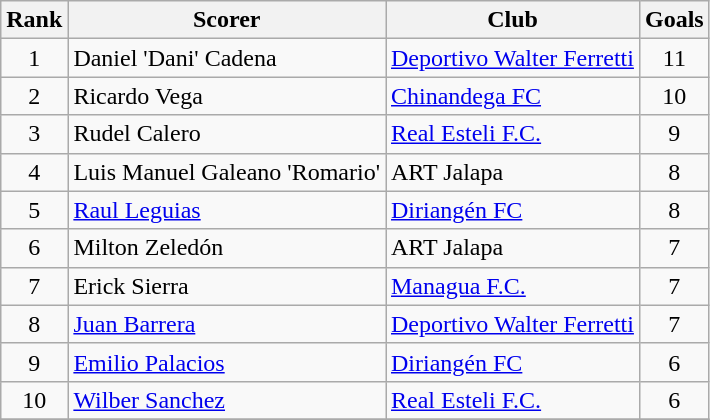<table class="wikitable" style="text-align:center">
<tr>
<th>Rank</th>
<th>Scorer</th>
<th>Club</th>
<th>Goals</th>
</tr>
<tr>
<td>1</td>
<td align="left"> Daniel 'Dani' Cadena</td>
<td align="left"><a href='#'>Deportivo Walter Ferretti</a></td>
<td>11</td>
</tr>
<tr>
<td>2</td>
<td align="left"> Ricardo Vega</td>
<td align="left"><a href='#'>Chinandega FC</a></td>
<td>10</td>
</tr>
<tr>
<td>3</td>
<td align="left"> Rudel Calero</td>
<td align="left"><a href='#'>Real Esteli F.C.</a></td>
<td>9</td>
</tr>
<tr>
<td>4</td>
<td align="left"> Luis Manuel Galeano 'Romario'</td>
<td align="left">ART Jalapa</td>
<td>8</td>
</tr>
<tr>
<td>5</td>
<td align="left"> <a href='#'>Raul Leguias</a></td>
<td align="left"><a href='#'>Diriangén FC</a></td>
<td>8</td>
</tr>
<tr>
<td>6</td>
<td align="left"> Milton Zeledón</td>
<td align="left">ART Jalapa</td>
<td>7</td>
</tr>
<tr>
<td>7</td>
<td align="left"> Erick Sierra</td>
<td align="left"><a href='#'>Managua F.C.</a></td>
<td>7</td>
</tr>
<tr>
<td>8</td>
<td align="left"> <a href='#'>Juan Barrera</a></td>
<td align="left"><a href='#'>Deportivo Walter Ferretti</a></td>
<td>7</td>
</tr>
<tr>
<td>9</td>
<td align="left"> <a href='#'>Emilio Palacios</a></td>
<td align="left"><a href='#'>Diriangén FC</a></td>
<td>6</td>
</tr>
<tr>
<td>10</td>
<td align="left"> <a href='#'>Wilber Sanchez</a></td>
<td align="left"><a href='#'>Real Esteli F.C.</a></td>
<td>6</td>
</tr>
<tr>
</tr>
</table>
